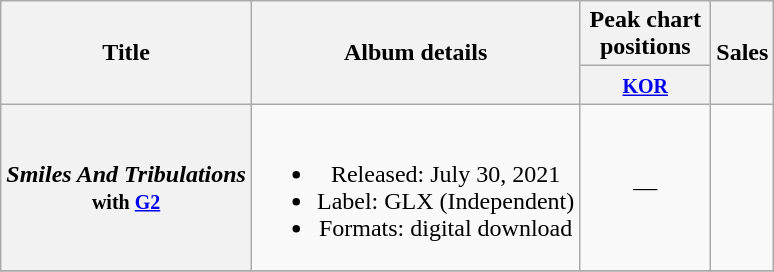<table class="wikitable plainrowheaders" style="text-align:center;">
<tr>
<th scope="col" rowspan="2">Title</th>
<th scope="col" rowspan="2">Album details</th>
<th scope="col" colspan="1" style="width:5em;">Peak chart positions</th>
<th scope="col" rowspan="2">Sales</th>
</tr>
<tr>
<th><small><a href='#'>KOR</a></small><br></th>
</tr>
<tr>
<th scope="row"><em>Smiles And Tribulations</em> <br><small>with <a href='#'>G2</a></small></th>
<td><br><ul><li>Released: July 30, 2021</li><li>Label: GLX (Independent)</li><li>Formats: digital download</li></ul></td>
<td>—</td>
<td></td>
</tr>
<tr>
</tr>
</table>
